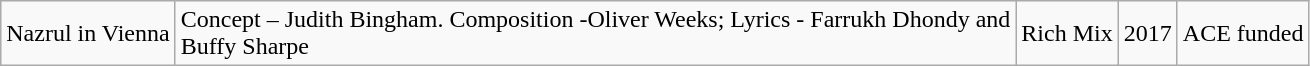<table class="wikitable">
<tr>
<td>Nazrul in Vienna</td>
<td>Concept – Judith Bingham. Composition -Oliver Weeks; Lyrics - Farrukh  Dhondy and<br>Buffy Sharpe  </td>
<td>Rich Mix</td>
<td>2017</td>
<td>ACE funded</td>
</tr>
</table>
